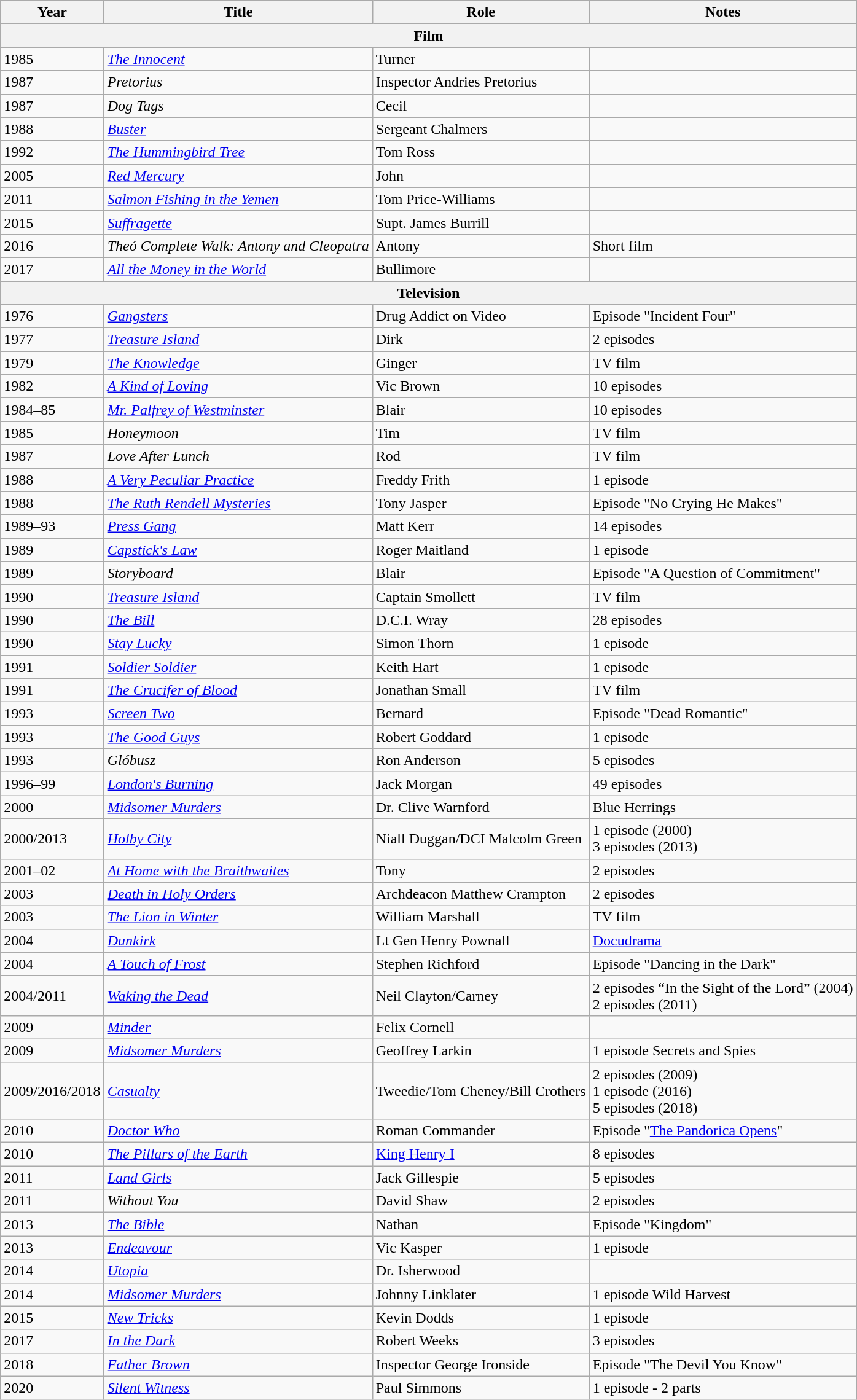<table class=wikitable>
<tr>
<th>Year</th>
<th>Title</th>
<th>Role</th>
<th>Notes</th>
</tr>
<tr>
<th colspan=4><strong>Film</strong></th>
</tr>
<tr>
<td>1985</td>
<td><em><a href='#'>The Innocent</a></em></td>
<td>Turner</td>
<td></td>
</tr>
<tr>
<td>1987</td>
<td><em>Pretorius</em></td>
<td>Inspector Andries Pretorius</td>
<td></td>
</tr>
<tr>
<td>1987</td>
<td><em>Dog Tags</em></td>
<td>Cecil</td>
<td></td>
</tr>
<tr>
<td>1988</td>
<td><em><a href='#'>Buster</a></em></td>
<td>Sergeant Chalmers</td>
<td></td>
</tr>
<tr>
<td>1992</td>
<td><em><a href='#'>The Hummingbird Tree</a></em></td>
<td>Tom Ross</td>
<td></td>
</tr>
<tr>
<td>2005</td>
<td><em><a href='#'>Red Mercury</a></em></td>
<td>John</td>
<td></td>
</tr>
<tr>
<td>2011</td>
<td><em><a href='#'>Salmon Fishing in the Yemen</a></em></td>
<td>Tom Price-Williams</td>
<td></td>
</tr>
<tr>
<td>2015</td>
<td><em><a href='#'>Suffragette</a></em></td>
<td>Supt. James Burrill</td>
<td></td>
</tr>
<tr>
<td>2016</td>
<td><em>Theó Complete Walk: Antony and Cleopatra</em></td>
<td>Antony</td>
<td>Short film</td>
</tr>
<tr>
<td>2017</td>
<td><em><a href='#'>All the Money in the World</a></em></td>
<td>Bullimore</td>
<td></td>
</tr>
<tr>
<th colspan=4><strong>Television</strong></th>
</tr>
<tr>
<td>1976</td>
<td><em><a href='#'>Gangsters</a></em></td>
<td>Drug Addict on Video</td>
<td>Episode "Incident Four"</td>
</tr>
<tr>
<td>1977</td>
<td><em><a href='#'>Treasure Island</a></em></td>
<td>Dirk</td>
<td>2 episodes</td>
</tr>
<tr>
<td>1979</td>
<td><em><a href='#'>The Knowledge</a></em></td>
<td>Ginger</td>
<td>TV film</td>
</tr>
<tr>
<td>1982</td>
<td><em><a href='#'>A Kind of Loving</a></em></td>
<td>Vic Brown</td>
<td>10 episodes</td>
</tr>
<tr>
<td>1984–85</td>
<td><em><a href='#'>Mr. Palfrey of Westminster</a></em></td>
<td>Blair</td>
<td>10 episodes</td>
</tr>
<tr>
<td>1985</td>
<td><em>Honeymoon</em></td>
<td>Tim</td>
<td>TV film</td>
</tr>
<tr>
<td>1987</td>
<td><em> Love After Lunch</em></td>
<td>Rod</td>
<td>TV film</td>
</tr>
<tr>
<td>1988</td>
<td><em><a href='#'>A Very Peculiar Practice</a></em></td>
<td>Freddy Frith</td>
<td>1 episode</td>
</tr>
<tr>
<td>1988</td>
<td><em><a href='#'>The Ruth Rendell Mysteries</a></em></td>
<td>Tony Jasper</td>
<td>Episode "No Crying He Makes"</td>
</tr>
<tr>
<td>1989–93</td>
<td><em><a href='#'>Press Gang</a></em></td>
<td>Matt Kerr</td>
<td>14 episodes</td>
</tr>
<tr>
<td>1989</td>
<td><em><a href='#'>Capstick's Law</a></em></td>
<td>Roger Maitland</td>
<td>1 episode</td>
</tr>
<tr>
<td>1989</td>
<td><em>Storyboard</em></td>
<td>Blair</td>
<td>Episode "A Question of Commitment"</td>
</tr>
<tr>
<td>1990</td>
<td><em><a href='#'>Treasure Island</a></em></td>
<td>Captain Smollett</td>
<td>TV film</td>
</tr>
<tr>
<td>1990</td>
<td><em><a href='#'>The Bill</a></em></td>
<td>D.C.I. Wray</td>
<td>28 episodes</td>
</tr>
<tr>
<td>1990</td>
<td><em><a href='#'>Stay Lucky</a></em></td>
<td>Simon Thorn</td>
<td>1 episode</td>
</tr>
<tr>
<td>1991</td>
<td><em><a href='#'>Soldier Soldier</a></em></td>
<td>Keith Hart</td>
<td>1 episode</td>
</tr>
<tr>
<td>1991</td>
<td><em><a href='#'>The Crucifer of Blood</a></em></td>
<td>Jonathan Small</td>
<td>TV film</td>
</tr>
<tr>
<td>1993</td>
<td><em><a href='#'>Screen Two</a></em></td>
<td>Bernard</td>
<td>Episode "Dead Romantic"</td>
</tr>
<tr>
<td>1993</td>
<td><em><a href='#'>The Good Guys</a></em></td>
<td>Robert Goddard</td>
<td>1 episode</td>
</tr>
<tr>
<td>1993</td>
<td><em>Glóbusz</em></td>
<td>Ron Anderson</td>
<td>5 episodes</td>
</tr>
<tr>
<td>1996–99</td>
<td><em><a href='#'>London's Burning</a></em></td>
<td>Jack Morgan</td>
<td>49 episodes</td>
</tr>
<tr>
<td>2000</td>
<td><em><a href='#'>Midsomer Murders</a></em></td>
<td>Dr. Clive Warnford</td>
<td>Blue Herrings</td>
</tr>
<tr>
<td>2000/2013</td>
<td><em><a href='#'>Holby City</a></em></td>
<td>Niall Duggan/DCI Malcolm Green</td>
<td>1 episode (2000)<br>3 episodes (2013)</td>
</tr>
<tr>
<td>2001–02</td>
<td><em><a href='#'>At Home with the Braithwaites</a></em></td>
<td>Tony</td>
<td>2 episodes</td>
</tr>
<tr>
<td>2003</td>
<td><em><a href='#'>Death in Holy Orders</a></em></td>
<td>Archdeacon Matthew Crampton</td>
<td>2 episodes</td>
</tr>
<tr>
<td>2003</td>
<td><em><a href='#'>The Lion in Winter</a></em></td>
<td>William Marshall</td>
<td>TV film</td>
</tr>
<tr>
<td>2004</td>
<td><em><a href='#'>Dunkirk</a></em></td>
<td>Lt Gen Henry Pownall</td>
<td><a href='#'>Docudrama</a></td>
</tr>
<tr>
<td>2004</td>
<td><em><a href='#'>A Touch of Frost</a></em></td>
<td>Stephen Richford</td>
<td>Episode "Dancing in the Dark"</td>
</tr>
<tr>
<td>2004/2011</td>
<td><em><a href='#'>Waking the Dead</a></em></td>
<td>Neil Clayton/Carney</td>
<td>2 episodes “In the Sight of the Lord” (2004) <br>2 episodes (2011)</td>
</tr>
<tr>
<td>2009</td>
<td><em><a href='#'>Minder</a></em></td>
<td>Felix Cornell</td>
<td></td>
</tr>
<tr>
<td>2009</td>
<td><em><a href='#'>Midsomer Murders</a></em></td>
<td>Geoffrey Larkin</td>
<td>1 episode Secrets and Spies</td>
</tr>
<tr>
<td>2009/2016/2018</td>
<td><em><a href='#'>Casualty</a></em></td>
<td>Tweedie/Tom Cheney/Bill Crothers</td>
<td>2 episodes (2009)<br> 1 episode (2016)<br> 5 episodes (2018)</td>
</tr>
<tr>
<td>2010</td>
<td><em><a href='#'>Doctor Who</a></em></td>
<td>Roman Commander</td>
<td>Episode "<a href='#'>The Pandorica Opens</a>"</td>
</tr>
<tr>
<td>2010</td>
<td><em><a href='#'>The Pillars of the Earth</a></em></td>
<td><a href='#'>King Henry I</a></td>
<td>8 episodes</td>
</tr>
<tr>
<td>2011</td>
<td><em><a href='#'>Land Girls</a></em></td>
<td>Jack Gillespie</td>
<td>5 episodes</td>
</tr>
<tr>
<td>2011</td>
<td><em>Without You</em></td>
<td>David Shaw</td>
<td>2 episodes</td>
</tr>
<tr>
<td>2013</td>
<td><em><a href='#'>The Bible</a></em></td>
<td>Nathan</td>
<td>Episode "Kingdom"</td>
</tr>
<tr>
<td>2013</td>
<td><em><a href='#'>Endeavour</a></em></td>
<td>Vic Kasper</td>
<td>1 episode</td>
</tr>
<tr>
<td>2014</td>
<td><em><a href='#'>Utopia</a></em></td>
<td>Dr. Isherwood</td>
<td></td>
</tr>
<tr>
<td>2014</td>
<td><em><a href='#'>Midsomer Murders</a></em></td>
<td>Johnny Linklater</td>
<td>1 episode Wild Harvest</td>
</tr>
<tr>
<td>2015</td>
<td><em><a href='#'>New Tricks</a></em></td>
<td>Kevin Dodds</td>
<td>1 episode</td>
</tr>
<tr>
<td>2017</td>
<td><em><a href='#'>In the Dark</a></em></td>
<td>Robert Weeks</td>
<td>3 episodes</td>
</tr>
<tr>
<td>2018</td>
<td><em><a href='#'>Father Brown</a></em></td>
<td>Inspector George Ironside</td>
<td>Episode "The Devil You Know"</td>
</tr>
<tr>
<td>2020</td>
<td><em><a href='#'>Silent Witness</a></em></td>
<td>Paul Simmons</td>
<td>1 episode - 2 parts</td>
</tr>
</table>
